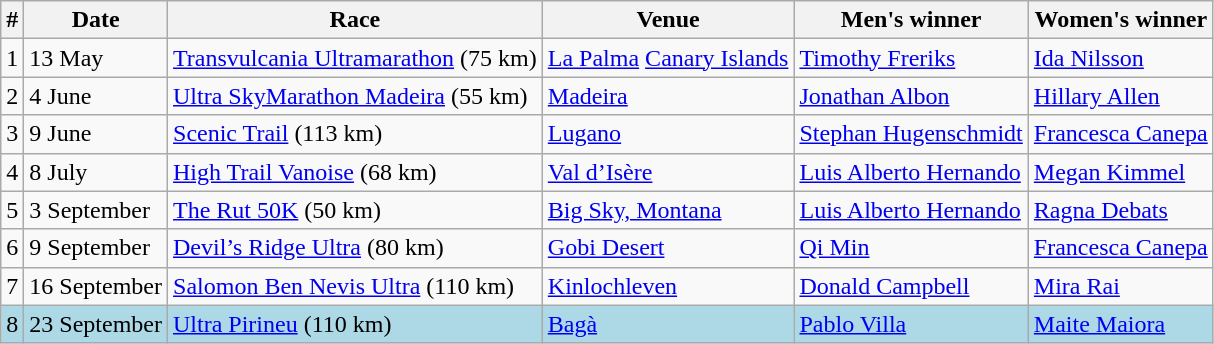<table class="wikitable" width= style="font-size:90%; text-align:left;">
<tr>
<th>#</th>
<th>Date</th>
<th>Race</th>
<th>Venue</th>
<th>Men's winner</th>
<th>Women's winner</th>
</tr>
<tr>
<td align=center>1</td>
<td>13 May</td>
<td><a href='#'>Transvulcania Ultramarathon</a> (75 km)</td>
<td> <a href='#'>La Palma</a> <a href='#'>Canary Islands</a></td>
<td> <a href='#'>Timothy Freriks</a></td>
<td> <a href='#'>Ida Nilsson</a></td>
</tr>
<tr>
<td align=center>2</td>
<td>4 June</td>
<td><a href='#'>Ultra SkyMarathon Madeira</a> (55 km)</td>
<td> <a href='#'>Madeira</a></td>
<td> <a href='#'>Jonathan Albon</a></td>
<td> <a href='#'>Hillary Allen</a></td>
</tr>
<tr>
<td align=center>3</td>
<td>9 June</td>
<td><a href='#'>Scenic Trail</a> (113 km)</td>
<td> <a href='#'>Lugano</a></td>
<td> <a href='#'>Stephan Hugenschmidt</a></td>
<td> <a href='#'>Francesca Canepa</a></td>
</tr>
<tr>
<td align=center>4</td>
<td>8 July</td>
<td><a href='#'>High Trail Vanoise</a> (68 km)</td>
<td> <a href='#'>Val d’Isère</a></td>
<td> <a href='#'>Luis Alberto Hernando</a></td>
<td> <a href='#'>Megan Kimmel</a></td>
</tr>
<tr>
<td align=center>5</td>
<td>3 September</td>
<td><a href='#'>The Rut 50K</a> (50 km)</td>
<td> <a href='#'>Big Sky, Montana</a></td>
<td> <a href='#'>Luis Alberto Hernando</a></td>
<td> <a href='#'>Ragna Debats</a></td>
</tr>
<tr>
<td align=center>6</td>
<td>9 September</td>
<td><a href='#'>Devil’s Ridge Ultra</a> (80 km)</td>
<td> <a href='#'>Gobi Desert</a></td>
<td> <a href='#'>Qi Min</a></td>
<td> <a href='#'>Francesca Canepa</a></td>
</tr>
<tr>
<td align=center>7</td>
<td>16 September</td>
<td><a href='#'>Salomon Ben Nevis Ultra</a> (110 km)</td>
<td> <a href='#'>Kinlochleven</a></td>
<td> <a href='#'>Donald Campbell</a></td>
<td> <a href='#'>Mira Rai</a></td>
</tr>
<tr bgcolor=lightblue>
<td align=center>8</td>
<td>23 September</td>
<td><a href='#'>Ultra Pirineu</a> (110 km)</td>
<td> <a href='#'>Bagà</a></td>
<td> <a href='#'>Pablo Villa</a></td>
<td> <a href='#'>Maite Maiora</a></td>
</tr>
</table>
